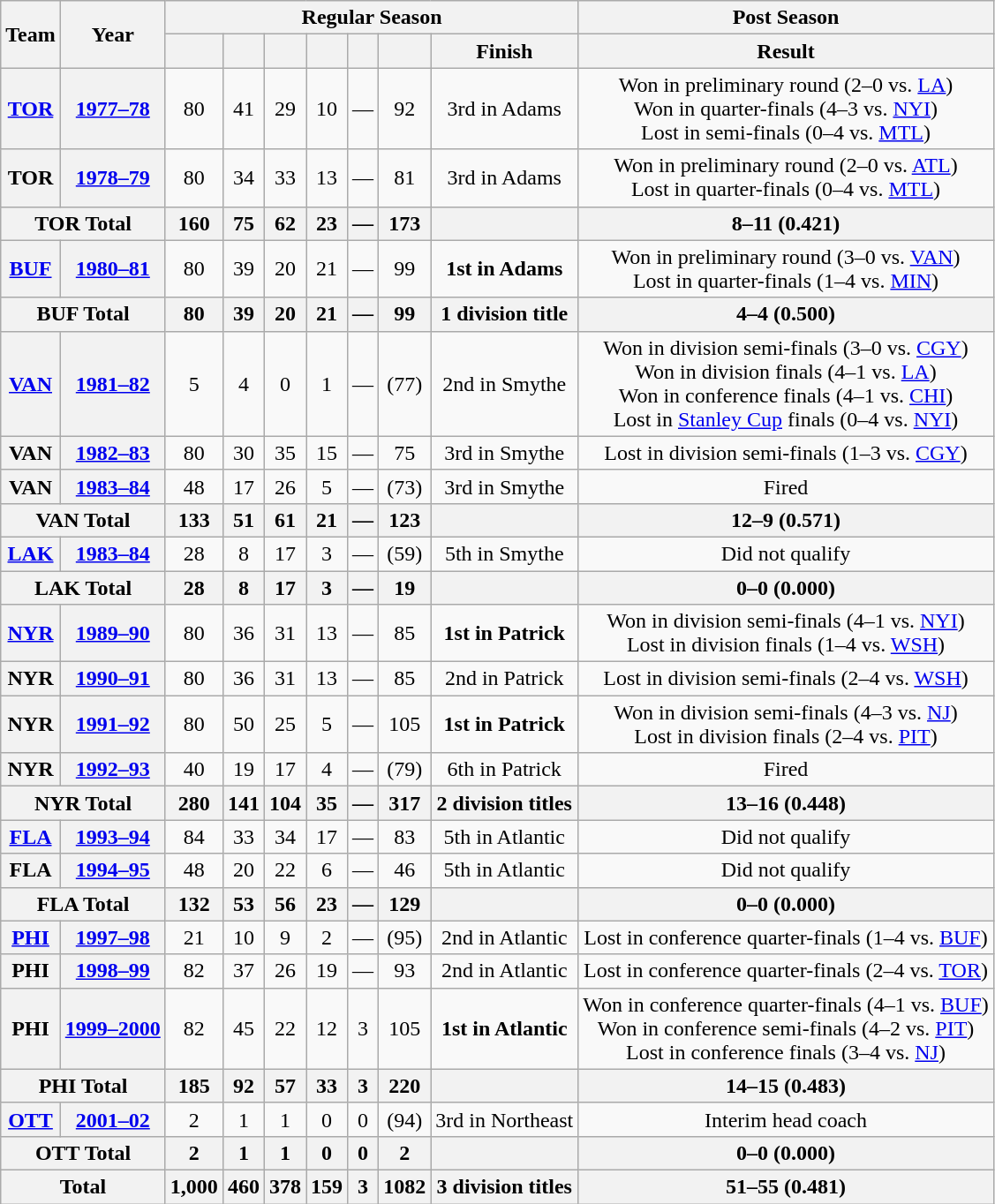<table class="wikitable" style="text-align:center;">
<tr>
<th scope="col" rowspan="2">Team</th>
<th scope="col" rowspan="2">Year</th>
<th scope="col" colspan="7">Regular Season</th>
<th scope="col">Post Season</th>
</tr>
<tr>
<th scope="col"></th>
<th scope="col"></th>
<th scope="col"></th>
<th scope="col"></th>
<th scope="col"></th>
<th scope="col"></th>
<th scope="col">Finish</th>
<th scope="col">Result</th>
</tr>
<tr>
<th scope="row"><a href='#'>TOR</a></th>
<th><a href='#'>1977–78</a></th>
<td>80</td>
<td>41</td>
<td>29</td>
<td>10</td>
<td>—</td>
<td>92</td>
<td>3rd in Adams</td>
<td>Won in preliminary round (2–0 vs. <a href='#'>LA</a>) <br> Won in quarter-finals (4–3 vs. <a href='#'>NYI</a>) <br> Lost in semi-finals (0–4 vs. <a href='#'>MTL</a>)</td>
</tr>
<tr>
<th scope="row">TOR</th>
<th><a href='#'>1978–79</a></th>
<td>80</td>
<td>34</td>
<td>33</td>
<td>13</td>
<td>—</td>
<td>81</td>
<td>3rd in Adams</td>
<td>Won in preliminary round (2–0 vs. <a href='#'>ATL</a>) <br> Lost in quarter-finals (0–4 vs. <a href='#'>MTL</a>)</td>
</tr>
<tr>
<th colspan="2">TOR Total</th>
<th>160</th>
<th>75</th>
<th>62</th>
<th>23</th>
<th>—</th>
<th>173</th>
<th></th>
<th>8–11 (0.421)</th>
</tr>
<tr>
<th scope="row"><a href='#'>BUF</a></th>
<th><a href='#'>1980–81</a></th>
<td>80</td>
<td>39</td>
<td>20</td>
<td>21</td>
<td>—</td>
<td>99</td>
<td><strong>1st in Adams</strong></td>
<td>Won in preliminary round (3–0 vs. <a href='#'>VAN</a>) <br> Lost in quarter-finals (1–4 vs. <a href='#'>MIN</a>)</td>
</tr>
<tr>
<th colspan="2">BUF Total</th>
<th>80</th>
<th>39</th>
<th>20</th>
<th>21</th>
<th>—</th>
<th>99</th>
<th>1 division title</th>
<th>4–4 (0.500)</th>
</tr>
<tr>
<th scope="row"><a href='#'>VAN</a></th>
<th><a href='#'>1981–82</a></th>
<td>5</td>
<td>4</td>
<td>0</td>
<td>1</td>
<td>—</td>
<td>(77)</td>
<td>2nd in Smythe</td>
<td>Won in division semi-finals (3–0 vs. <a href='#'>CGY</a>) <br> Won in division finals (4–1 vs. <a href='#'>LA</a>) <br> Won in conference finals (4–1 vs. <a href='#'>CHI</a>) <br> Lost in <a href='#'>Stanley Cup</a> finals (0–4 vs. <a href='#'>NYI</a>)</td>
</tr>
<tr>
<th scope="row">VAN</th>
<th><a href='#'>1982–83</a></th>
<td>80</td>
<td>30</td>
<td>35</td>
<td>15</td>
<td>—</td>
<td>75</td>
<td>3rd in Smythe</td>
<td>Lost in division semi-finals (1–3 vs. <a href='#'>CGY</a>)</td>
</tr>
<tr>
<th scope="row">VAN</th>
<th><a href='#'>1983–84</a></th>
<td>48</td>
<td>17</td>
<td>26</td>
<td>5</td>
<td>—</td>
<td>(73)</td>
<td>3rd in Smythe</td>
<td>Fired</td>
</tr>
<tr>
<th colspan="2">VAN Total</th>
<th>133</th>
<th>51</th>
<th>61</th>
<th>21</th>
<th>—</th>
<th>123</th>
<th></th>
<th>12–9 (0.571)</th>
</tr>
<tr>
<th scope="row"><a href='#'>LAK</a></th>
<th><a href='#'>1983–84</a></th>
<td>28</td>
<td>8</td>
<td>17</td>
<td>3</td>
<td>—</td>
<td>(59)</td>
<td>5th in Smythe</td>
<td>Did not qualify</td>
</tr>
<tr>
<th colspan="2">LAK Total</th>
<th>28</th>
<th>8</th>
<th>17</th>
<th>3</th>
<th>—</th>
<th>19</th>
<th></th>
<th>0–0 (0.000)</th>
</tr>
<tr>
<th scope="row"><a href='#'>NYR</a></th>
<th><a href='#'>1989–90</a></th>
<td>80</td>
<td>36</td>
<td>31</td>
<td>13</td>
<td>—</td>
<td>85</td>
<td><strong>1st in Patrick</strong></td>
<td>Won in division semi-finals (4–1 vs. <a href='#'>NYI</a>) <br> Lost in division finals (1–4 vs. <a href='#'>WSH</a>)</td>
</tr>
<tr>
<th scope="row">NYR</th>
<th><a href='#'>1990–91</a></th>
<td>80</td>
<td>36</td>
<td>31</td>
<td>13</td>
<td>—</td>
<td>85</td>
<td>2nd in Patrick</td>
<td>Lost in division semi-finals (2–4 vs. <a href='#'>WSH</a>)</td>
</tr>
<tr>
<th scope="row">NYR</th>
<th><a href='#'>1991–92</a></th>
<td>80</td>
<td>50</td>
<td>25</td>
<td>5</td>
<td>—</td>
<td>105</td>
<td><strong>1st in Patrick</strong></td>
<td>Won in division semi-finals (4–3 vs. <a href='#'>NJ</a>) <br> Lost in division finals (2–4 vs. <a href='#'>PIT</a>)</td>
</tr>
<tr>
<th scope="row">NYR</th>
<th><a href='#'>1992–93</a></th>
<td>40</td>
<td>19</td>
<td>17</td>
<td>4</td>
<td>—</td>
<td>(79)</td>
<td>6th in Patrick</td>
<td>Fired</td>
</tr>
<tr>
<th colspan="2">NYR Total</th>
<th>280</th>
<th>141</th>
<th>104</th>
<th>35</th>
<th>—</th>
<th>317</th>
<th>2 division titles</th>
<th>13–16 (0.448)</th>
</tr>
<tr>
<th scope="row"><a href='#'>FLA</a></th>
<th><a href='#'>1993–94</a></th>
<td>84</td>
<td>33</td>
<td>34</td>
<td>17</td>
<td>—</td>
<td>83</td>
<td>5th in Atlantic</td>
<td>Did not qualify</td>
</tr>
<tr>
<th scope="row">FLA</th>
<th><a href='#'>1994–95</a></th>
<td>48</td>
<td>20</td>
<td>22</td>
<td>6</td>
<td>—</td>
<td>46</td>
<td>5th in Atlantic</td>
<td>Did not qualify</td>
</tr>
<tr>
<th colspan="2">FLA Total</th>
<th>132</th>
<th>53</th>
<th>56</th>
<th>23</th>
<th>—</th>
<th>129</th>
<th></th>
<th>0–0 (0.000)</th>
</tr>
<tr>
<th scope="row"><a href='#'>PHI</a></th>
<th><a href='#'>1997–98</a></th>
<td>21</td>
<td>10</td>
<td>9</td>
<td>2</td>
<td>—</td>
<td>(95)</td>
<td>2nd in Atlantic</td>
<td>Lost in conference quarter-finals (1–4 vs. <a href='#'>BUF</a>)</td>
</tr>
<tr>
<th scope="row">PHI</th>
<th><a href='#'>1998–99</a></th>
<td>82</td>
<td>37</td>
<td>26</td>
<td>19</td>
<td>—</td>
<td>93</td>
<td>2nd in Atlantic</td>
<td>Lost in conference quarter-finals (2–4 vs. <a href='#'>TOR</a>)</td>
</tr>
<tr>
<th scope="row">PHI</th>
<th><a href='#'>1999–2000</a></th>
<td>82</td>
<td>45</td>
<td>22</td>
<td>12</td>
<td>3</td>
<td>105</td>
<td><strong>1st in Atlantic</strong></td>
<td>Won in conference quarter-finals (4–1 vs. <a href='#'>BUF</a>) <br> Won in conference semi-finals (4–2 vs. <a href='#'>PIT</a>) <br> Lost in conference finals (3–4 vs. <a href='#'>NJ</a>)</td>
</tr>
<tr>
<th colspan="2">PHI Total</th>
<th>185</th>
<th>92</th>
<th>57</th>
<th>33</th>
<th>3</th>
<th>220</th>
<th></th>
<th>14–15 (0.483)</th>
</tr>
<tr>
<th scope="row"><a href='#'>OTT</a></th>
<th><a href='#'>2001–02</a></th>
<td>2</td>
<td>1</td>
<td>1</td>
<td>0</td>
<td>0</td>
<td>(94)</td>
<td>3rd in Northeast</td>
<td>Interim head coach</td>
</tr>
<tr>
<th colspan="2">OTT Total</th>
<th>2</th>
<th>1</th>
<th>1</th>
<th>0</th>
<th>0</th>
<th>2</th>
<th></th>
<th>0–0 (0.000)</th>
</tr>
<tr>
<th colspan="2">Total</th>
<th>1,000</th>
<th>460</th>
<th>378</th>
<th>159</th>
<th>3</th>
<th>1082</th>
<th>3 division titles</th>
<th>51–55 (0.481)</th>
</tr>
</table>
